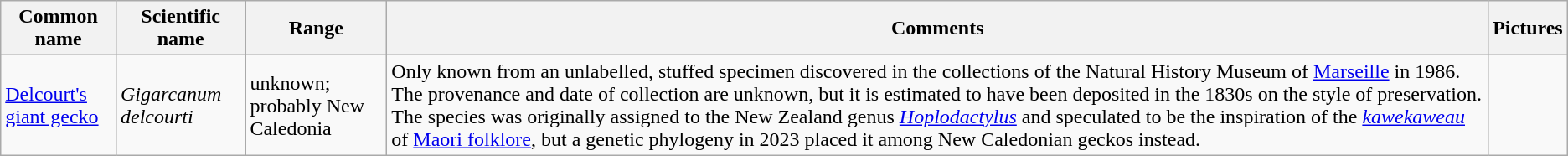<table class="wikitable sortable">
<tr>
<th>Common name</th>
<th>Scientific name</th>
<th>Range</th>
<th class="unsortable">Comments</th>
<th class="unsortable">Pictures</th>
</tr>
<tr>
<td><a href='#'>Delcourt's giant gecko</a></td>
<td><em>Gigarcanum delcourti</em></td>
<td>unknown; probably New Caledonia</td>
<td>Only known from an unlabelled, stuffed specimen discovered in the collections of the Natural History Museum of <a href='#'>Marseille</a> in 1986. The provenance and date of collection are unknown, but it is estimated to have been deposited in the 1830s on the style of preservation. The species was originally assigned to the New Zealand genus <em><a href='#'>Hoplodactylus</a></em> and speculated to be the inspiration of the <em><a href='#'>kawekaweau</a></em> of <a href='#'>Maori folklore</a>, but a genetic phylogeny in 2023 placed it among New Caledonian geckos instead.</td>
<td></td>
</tr>
</table>
